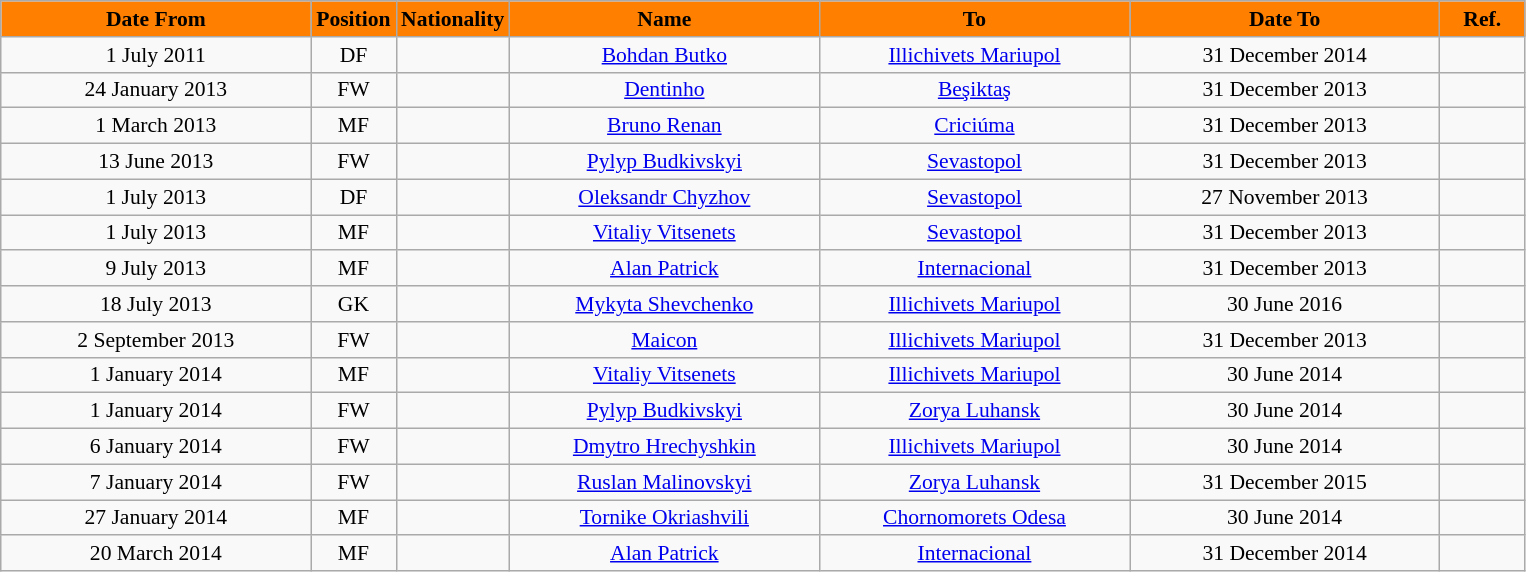<table class="wikitable" style="text-align:center; font-size:90%; ">
<tr>
<th style="background:#FF8000; color:black; width:200px;">Date From</th>
<th style="background:#FF8000; color:black; width:50px;">Position</th>
<th style="background:#FF8000; color:black; width:50px;">Nationality</th>
<th style="background:#FF8000; color:black; width:200px;">Name</th>
<th style="background:#FF8000; color:black; width:200px;">To</th>
<th style="background:#FF8000; color:black; width:200px;">Date To</th>
<th style="background:#FF8000; color:black; width:50px;">Ref.</th>
</tr>
<tr>
<td>1 July 2011</td>
<td>DF</td>
<td></td>
<td><a href='#'>Bohdan Butko</a></td>
<td><a href='#'>Illichivets Mariupol</a></td>
<td>31 December 2014</td>
<td></td>
</tr>
<tr>
<td>24 January 2013</td>
<td>FW</td>
<td></td>
<td><a href='#'>Dentinho</a></td>
<td><a href='#'>Beşiktaş</a></td>
<td>31 December 2013</td>
<td></td>
</tr>
<tr>
<td>1 March 2013</td>
<td>MF</td>
<td></td>
<td><a href='#'>Bruno Renan</a></td>
<td><a href='#'>Criciúma</a></td>
<td>31 December 2013</td>
<td></td>
</tr>
<tr>
<td>13 June 2013</td>
<td>FW</td>
<td></td>
<td><a href='#'>Pylyp Budkivskyi</a></td>
<td><a href='#'>Sevastopol</a></td>
<td>31 December 2013</td>
<td></td>
</tr>
<tr>
<td>1 July 2013</td>
<td>DF</td>
<td></td>
<td><a href='#'>Oleksandr Chyzhov</a></td>
<td><a href='#'>Sevastopol</a></td>
<td>27 November 2013</td>
<td></td>
</tr>
<tr>
<td>1 July 2013</td>
<td>MF</td>
<td></td>
<td><a href='#'>Vitaliy Vitsenets</a></td>
<td><a href='#'>Sevastopol</a></td>
<td>31 December 2013</td>
<td></td>
</tr>
<tr>
<td>9 July 2013</td>
<td>MF</td>
<td></td>
<td><a href='#'>Alan Patrick</a></td>
<td><a href='#'>Internacional</a></td>
<td>31 December 2013</td>
<td></td>
</tr>
<tr>
<td>18 July 2013</td>
<td>GK</td>
<td></td>
<td><a href='#'>Mykyta Shevchenko</a></td>
<td><a href='#'>Illichivets Mariupol</a></td>
<td>30 June 2016</td>
<td></td>
</tr>
<tr>
<td>2 September 2013</td>
<td>FW</td>
<td></td>
<td><a href='#'>Maicon</a></td>
<td><a href='#'>Illichivets Mariupol</a></td>
<td>31 December 2013</td>
<td></td>
</tr>
<tr>
<td>1 January 2014</td>
<td>MF</td>
<td></td>
<td><a href='#'>Vitaliy Vitsenets</a></td>
<td><a href='#'>Illichivets Mariupol</a></td>
<td>30 June 2014</td>
<td></td>
</tr>
<tr>
<td>1 January 2014</td>
<td>FW</td>
<td></td>
<td><a href='#'>Pylyp Budkivskyi</a></td>
<td><a href='#'>Zorya Luhansk</a></td>
<td>30 June 2014</td>
<td></td>
</tr>
<tr>
<td>6 January 2014</td>
<td>FW</td>
<td></td>
<td><a href='#'>Dmytro Hrechyshkin</a></td>
<td><a href='#'>Illichivets Mariupol</a></td>
<td>30 June 2014</td>
<td></td>
</tr>
<tr>
<td>7 January 2014</td>
<td>FW</td>
<td></td>
<td><a href='#'>Ruslan Malinovskyi</a></td>
<td><a href='#'>Zorya Luhansk</a></td>
<td>31 December 2015</td>
<td></td>
</tr>
<tr>
<td>27 January 2014</td>
<td>MF</td>
<td></td>
<td><a href='#'>Tornike Okriashvili</a></td>
<td><a href='#'>Chornomorets Odesa</a></td>
<td>30 June 2014</td>
<td></td>
</tr>
<tr>
<td>20 March 2014</td>
<td>MF</td>
<td></td>
<td><a href='#'>Alan Patrick</a></td>
<td><a href='#'>Internacional</a></td>
<td>31 December 2014</td>
<td></td>
</tr>
</table>
